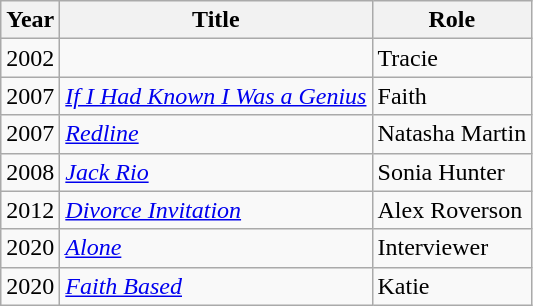<table class="wikitable sortable">
<tr>
<th>Year</th>
<th>Title</th>
<th>Role</th>
</tr>
<tr>
<td>2002</td>
<td><em></em></td>
<td>Tracie</td>
</tr>
<tr>
<td>2007</td>
<td><em><a href='#'>If I Had Known I Was a Genius</a></em></td>
<td>Faith</td>
</tr>
<tr>
<td>2007</td>
<td><em><a href='#'>Redline</a></em></td>
<td>Natasha Martin</td>
</tr>
<tr>
<td>2008</td>
<td><em><a href='#'>Jack Rio</a></em></td>
<td>Sonia Hunter</td>
</tr>
<tr>
<td>2012</td>
<td><em><a href='#'>Divorce Invitation</a></em></td>
<td>Alex Roverson</td>
</tr>
<tr>
<td>2020</td>
<td><em><a href='#'>Alone</a></em></td>
<td>Interviewer</td>
</tr>
<tr>
<td>2020</td>
<td><em><a href='#'>Faith Based</a></em></td>
<td>Katie</td>
</tr>
</table>
